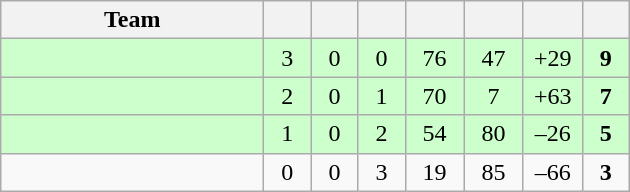<table class="wikitable" style="text-align:center;">
<tr>
<th style="width:10.5em;">Team</th>
<th style="width:1.5em;"></th>
<th style="width:1.5em;"></th>
<th style="width:1.5em;"></th>
<th style="width:2.0em;"></th>
<th style="width:2.0em;"></th>
<th style="width:2.0em;"></th>
<th style="width:1.5em;"></th>
</tr>
<tr bgcolor=#cfc>
<td align="left"></td>
<td>3</td>
<td>0</td>
<td>0</td>
<td>76</td>
<td>47</td>
<td>+29</td>
<td><strong>9</strong></td>
</tr>
<tr bgcolor=#cfc>
<td align="left"></td>
<td>2</td>
<td>0</td>
<td>1</td>
<td>70</td>
<td>7</td>
<td>+63</td>
<td><strong>7</strong></td>
</tr>
<tr bgcolor=#cfc>
<td align="left"></td>
<td>1</td>
<td>0</td>
<td>2</td>
<td>54</td>
<td>80</td>
<td>–26</td>
<td><strong>5</strong></td>
</tr>
<tr>
<td align="left"></td>
<td>0</td>
<td>0</td>
<td>3</td>
<td>19</td>
<td>85</td>
<td>–66</td>
<td><strong>3</strong></td>
</tr>
</table>
